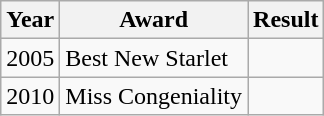<table class="wikitable">
<tr>
<th>Year</th>
<th>Award</th>
<th>Result</th>
</tr>
<tr>
<td>2005</td>
<td>Best New Starlet</td>
<td></td>
</tr>
<tr>
<td>2010</td>
<td>Miss Congeniality</td>
<td></td>
</tr>
</table>
